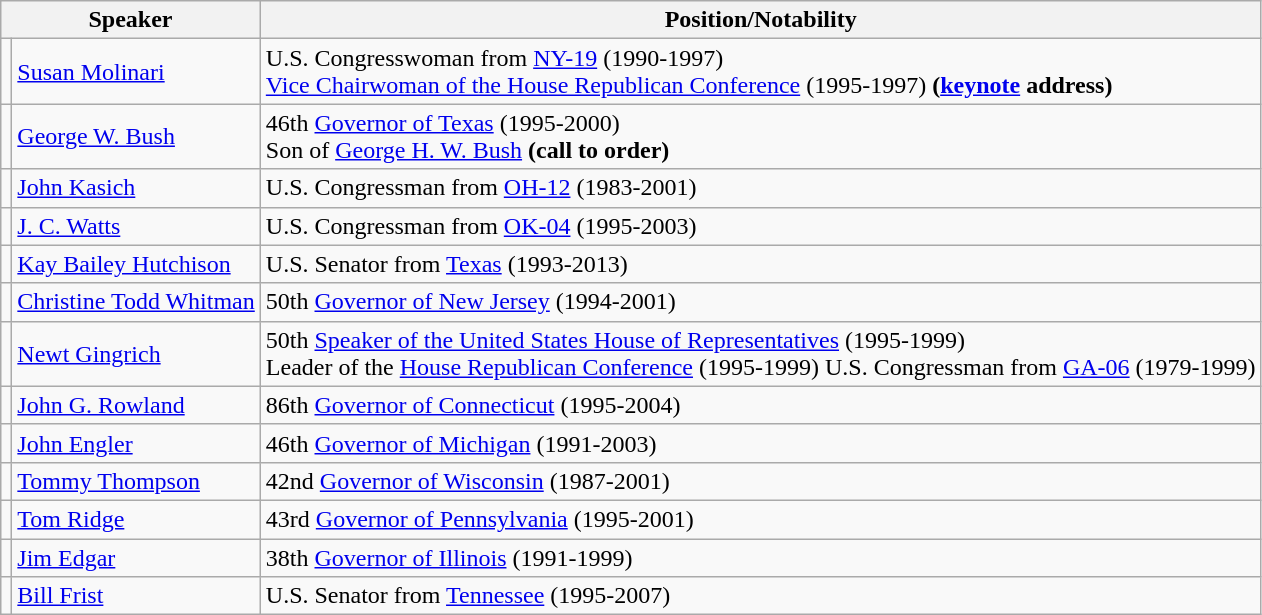<table class="wikitable">
<tr>
<th colspan="2">Speaker</th>
<th>Position/Notability</th>
</tr>
<tr>
<td></td>
<td><a href='#'>Susan Molinari</a></td>
<td>U.S. Congresswoman from <a href='#'>NY-19</a> (1990-1997)<br><a href='#'>Vice Chairwoman of the House Republican Conference</a> (1995-1997)
<strong>(<a href='#'>keynote</a> address)</strong></td>
</tr>
<tr>
<td></td>
<td><a href='#'>George W. Bush</a></td>
<td>46th <a href='#'>Governor of Texas</a> (1995-2000)<br>Son of <a href='#'>George H. W. Bush</a>
<strong>(call to order)</strong></td>
</tr>
<tr>
<td></td>
<td><a href='#'>John Kasich</a></td>
<td>U.S. Congressman from <a href='#'>OH-12</a> (1983-2001)</td>
</tr>
<tr>
<td></td>
<td><a href='#'>J. C. Watts</a></td>
<td>U.S. Congressman from <a href='#'>OK-04</a> (1995-2003)</td>
</tr>
<tr>
<td></td>
<td><a href='#'>Kay Bailey Hutchison</a></td>
<td>U.S. Senator from <a href='#'>Texas</a> (1993-2013)</td>
</tr>
<tr>
<td></td>
<td><a href='#'>Christine Todd Whitman</a></td>
<td>50th <a href='#'>Governor of New Jersey</a> (1994-2001)</td>
</tr>
<tr>
<td></td>
<td><a href='#'>Newt Gingrich</a></td>
<td>50th <a href='#'>Speaker of the United States House of Representatives</a> (1995-1999)<br>Leader of the <a href='#'>House Republican Conference</a> (1995-1999)
U.S. Congressman from <a href='#'>GA-06</a> (1979-1999)</td>
</tr>
<tr>
<td></td>
<td><a href='#'>John G. Rowland</a></td>
<td>86th <a href='#'>Governor of Connecticut</a> (1995-2004)</td>
</tr>
<tr>
<td></td>
<td><a href='#'>John Engler</a></td>
<td>46th <a href='#'>Governor of Michigan</a> (1991-2003)</td>
</tr>
<tr>
<td></td>
<td><a href='#'>Tommy Thompson</a></td>
<td>42nd <a href='#'>Governor of Wisconsin</a> (1987-2001)</td>
</tr>
<tr>
<td></td>
<td><a href='#'>Tom Ridge</a></td>
<td>43rd <a href='#'>Governor of Pennsylvania</a> (1995-2001)</td>
</tr>
<tr>
<td></td>
<td><a href='#'>Jim Edgar</a></td>
<td>38th <a href='#'>Governor of Illinois</a> (1991-1999)</td>
</tr>
<tr>
<td></td>
<td><a href='#'>Bill Frist</a></td>
<td>U.S. Senator from <a href='#'>Tennessee</a> (1995-2007)</td>
</tr>
</table>
